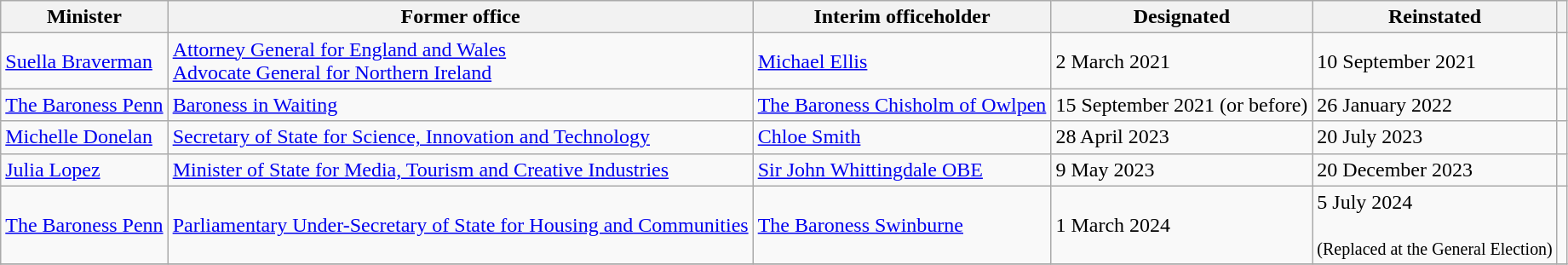<table class="wikitable">
<tr>
<th>Minister</th>
<th>Former office</th>
<th>Interim officeholder</th>
<th>Designated</th>
<th>Reinstated</th>
<th></th>
</tr>
<tr>
<td><a href='#'>Suella Braverman</a></td>
<td><a href='#'>Attorney General for England and Wales</a><br><a href='#'>Advocate General for Northern Ireland</a></td>
<td><a href='#'>Michael Ellis</a></td>
<td>2 March 2021</td>
<td>10 September 2021</td>
<td></td>
</tr>
<tr>
<td><a href='#'>The Baroness Penn</a></td>
<td><a href='#'>Baroness in Waiting</a></td>
<td><a href='#'>The Baroness Chisholm of Owlpen</a></td>
<td>15 September 2021 (or before)</td>
<td>26 January 2022</td>
<td></td>
</tr>
<tr>
<td><a href='#'>Michelle Donelan</a></td>
<td><a href='#'>Secretary of State for Science, Innovation and Technology</a></td>
<td><a href='#'>Chloe Smith</a></td>
<td>28 April 2023</td>
<td>20 July 2023</td>
<td></td>
</tr>
<tr>
<td><a href='#'>Julia Lopez</a></td>
<td><a href='#'>Minister of State for Media, Tourism and Creative Industries</a></td>
<td><a href='#'>Sir John Whittingdale OBE</a></td>
<td>9 May 2023</td>
<td>20 December 2023</td>
<td></td>
</tr>
<tr>
<td><a href='#'>The Baroness Penn</a></td>
<td><a href='#'>Parliamentary Under-Secretary of State for Housing and Communities</a></td>
<td><a href='#'>The Baroness Swinburne</a></td>
<td>1 March 2024</td>
<td>5 July 2024 <br><br><small>(Replaced at the General Election)</small></td>
<td></td>
</tr>
<tr>
</tr>
</table>
